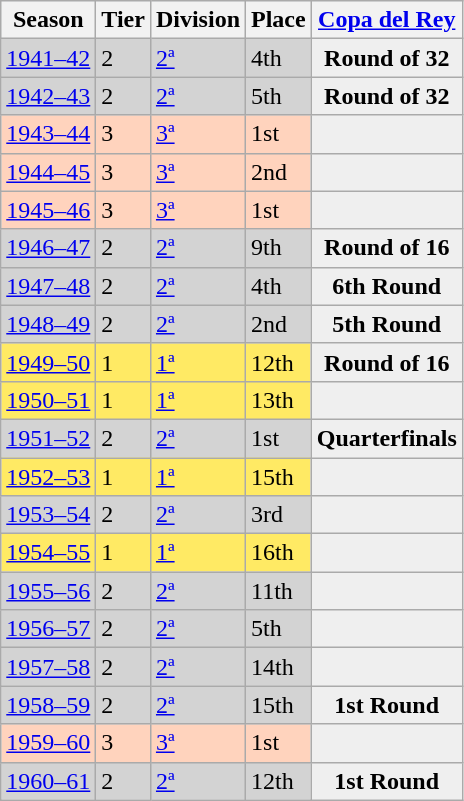<table class="wikitable">
<tr style="background:#f0f6fa;">
<th>Season</th>
<th>Tier</th>
<th>Division</th>
<th>Place</th>
<th><a href='#'>Copa del Rey</a></th>
</tr>
<tr>
<td style="background:#D3D3D3;"><a href='#'>1941–42</a></td>
<td style="background:#D3D3D3;">2</td>
<td style="background:#D3D3D3;"><a href='#'>2ª</a></td>
<td style="background:#D3D3D3;">4th</td>
<th style="background:#efefef;">Round of 32</th>
</tr>
<tr>
<td style="background:#D3D3D3;"><a href='#'>1942–43</a></td>
<td style="background:#D3D3D3;">2</td>
<td style="background:#D3D3D3;"><a href='#'>2ª</a></td>
<td style="background:#D3D3D3;">5th</td>
<th style="background:#efefef;">Round of 32</th>
</tr>
<tr>
<td style="background:#FFD3BD;"><a href='#'>1943–44</a></td>
<td style="background:#FFD3BD;">3</td>
<td style="background:#FFD3BD;"><a href='#'>3ª</a></td>
<td style="background:#FFD3BD;">1st</td>
<th style="background:#efefef;"></th>
</tr>
<tr>
<td style="background:#FFD3BD;"><a href='#'>1944–45</a></td>
<td style="background:#FFD3BD;">3</td>
<td style="background:#FFD3BD;"><a href='#'>3ª</a></td>
<td style="background:#FFD3BD;">2nd</td>
<th style="background:#efefef;"></th>
</tr>
<tr>
<td style="background:#FFD3BD;"><a href='#'>1945–46</a></td>
<td style="background:#FFD3BD;">3</td>
<td style="background:#FFD3BD;"><a href='#'>3ª</a></td>
<td style="background:#FFD3BD;">1st</td>
<th style="background:#efefef;"></th>
</tr>
<tr>
<td style="background:#D3D3D3;"><a href='#'>1946–47</a></td>
<td style="background:#D3D3D3;">2</td>
<td style="background:#D3D3D3;"><a href='#'>2ª</a></td>
<td style="background:#D3D3D3;">9th</td>
<th style="background:#efefef;">Round of 16</th>
</tr>
<tr>
<td style="background:#D3D3D3;"><a href='#'>1947–48</a></td>
<td style="background:#D3D3D3;">2</td>
<td style="background:#D3D3D3;"><a href='#'>2ª</a></td>
<td style="background:#D3D3D3;">4th</td>
<th style="background:#efefef;">6th Round</th>
</tr>
<tr>
<td style="background:#D3D3D3;"><a href='#'>1948–49</a></td>
<td style="background:#D3D3D3;">2</td>
<td style="background:#D3D3D3;"><a href='#'>2ª</a></td>
<td style="background:#D3D3D3;">2nd</td>
<th style="background:#efefef;">5th Round</th>
</tr>
<tr>
<td style="background:#FFEA64;"><a href='#'>1949–50</a></td>
<td style="background:#FFEA64;">1</td>
<td style="background:#FFEA64;"><a href='#'>1ª</a></td>
<td style="background:#FFEA64;">12th</td>
<th style="background:#efefef;">Round of 16</th>
</tr>
<tr>
<td style="background:#FFEA64;"><a href='#'>1950–51</a></td>
<td style="background:#FFEA64;">1</td>
<td style="background:#FFEA64;"><a href='#'>1ª</a></td>
<td style="background:#FFEA64;">13th</td>
<th style="background:#efefef;"></th>
</tr>
<tr>
<td style="background:#D3D3D3;"><a href='#'>1951–52</a></td>
<td style="background:#D3D3D3;">2</td>
<td style="background:#D3D3D3;"><a href='#'>2ª</a></td>
<td style="background:#D3D3D3;">1st</td>
<th style="background:#efefef;">Quarterfinals</th>
</tr>
<tr>
<td style="background:#FFEA64;"><a href='#'>1952–53</a></td>
<td style="background:#FFEA64;">1</td>
<td style="background:#FFEA64;"><a href='#'>1ª</a></td>
<td style="background:#FFEA64;">15th</td>
<th style="background:#efefef;"></th>
</tr>
<tr>
<td style="background:#D3D3D3;"><a href='#'>1953–54</a></td>
<td style="background:#D3D3D3;">2</td>
<td style="background:#D3D3D3;"><a href='#'>2ª</a></td>
<td style="background:#D3D3D3;">3rd</td>
<th style="background:#efefef;"></th>
</tr>
<tr>
<td style="background:#FFEA64;"><a href='#'>1954–55</a></td>
<td style="background:#FFEA64;">1</td>
<td style="background:#FFEA64;"><a href='#'>1ª</a></td>
<td style="background:#FFEA64;">16th</td>
<th style="background:#efefef;"></th>
</tr>
<tr>
<td style="background:#D3D3D3;"><a href='#'>1955–56</a></td>
<td style="background:#D3D3D3;">2</td>
<td style="background:#D3D3D3;"><a href='#'>2ª</a></td>
<td style="background:#D3D3D3;">11th</td>
<th style="background:#efefef;"></th>
</tr>
<tr>
<td style="background:#D3D3D3;"><a href='#'>1956–57</a></td>
<td style="background:#D3D3D3;">2</td>
<td style="background:#D3D3D3;"><a href='#'>2ª</a></td>
<td style="background:#D3D3D3;">5th</td>
<th style="background:#efefef;"></th>
</tr>
<tr>
<td style="background:#D3D3D3;"><a href='#'>1957–58</a></td>
<td style="background:#D3D3D3;">2</td>
<td style="background:#D3D3D3;"><a href='#'>2ª</a></td>
<td style="background:#D3D3D3;">14th</td>
<th style="background:#efefef;"></th>
</tr>
<tr>
<td style="background:#D3D3D3;"><a href='#'>1958–59</a></td>
<td style="background:#D3D3D3;">2</td>
<td style="background:#D3D3D3;"><a href='#'>2ª</a></td>
<td style="background:#D3D3D3;">15th</td>
<th style="background:#efefef;">1st Round</th>
</tr>
<tr>
<td style="background:#FFD3BD;"><a href='#'>1959–60</a></td>
<td style="background:#FFD3BD;">3</td>
<td style="background:#FFD3BD;"><a href='#'>3ª</a></td>
<td style="background:#FFD3BD;">1st</td>
<th style="background:#efefef;"></th>
</tr>
<tr>
<td style="background:#D3D3D3;"><a href='#'>1960–61</a></td>
<td style="background:#D3D3D3;">2</td>
<td style="background:#D3D3D3;"><a href='#'>2ª</a></td>
<td style="background:#D3D3D3;">12th</td>
<th style="background:#efefef;">1st Round</th>
</tr>
</table>
